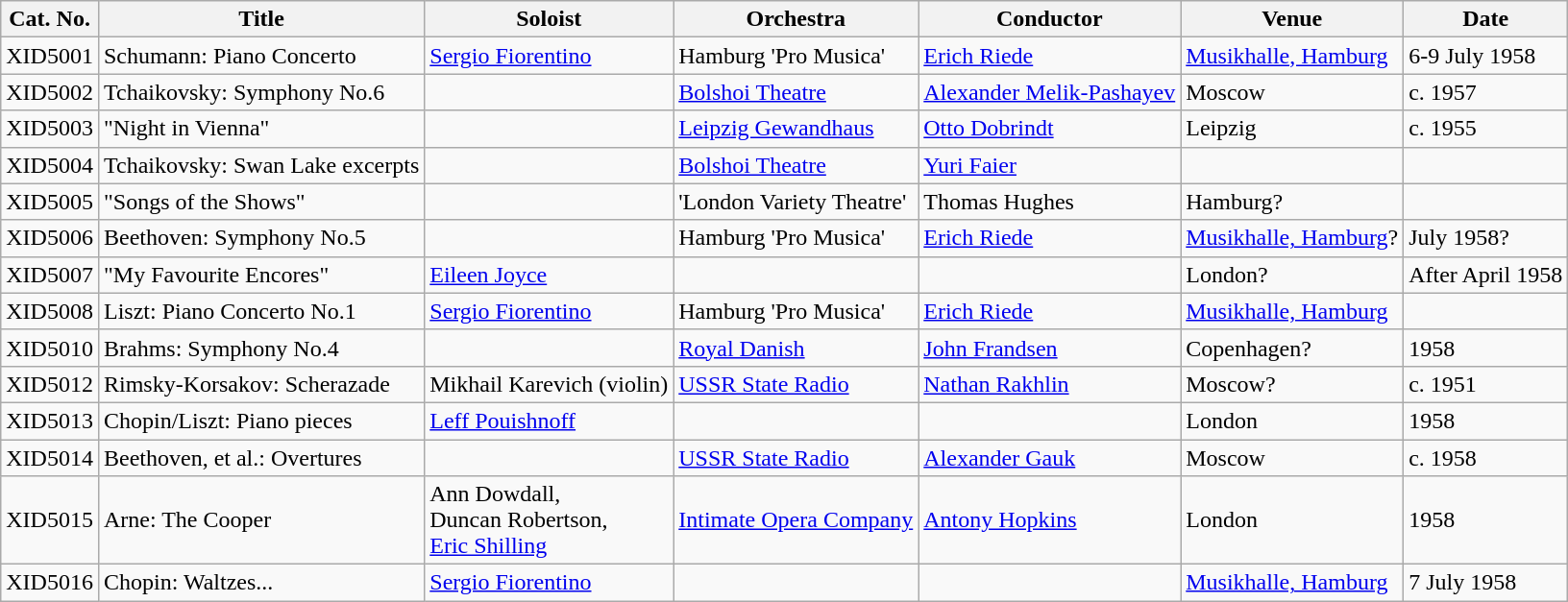<table class="wikitable mw-collapsible">
<tr>
<th>Cat. No.</th>
<th>Title</th>
<th>Soloist</th>
<th>Orchestra</th>
<th>Conductor</th>
<th>Venue</th>
<th>Date</th>
</tr>
<tr>
<td>XID5001</td>
<td>Schumann: Piano Concerto</td>
<td><a href='#'>Sergio Fiorentino</a></td>
<td>Hamburg 'Pro Musica'</td>
<td><a href='#'>Erich Riede</a></td>
<td><a href='#'>Musikhalle, Hamburg</a></td>
<td>6-9 July 1958</td>
</tr>
<tr>
<td>XID5002</td>
<td>Tchaikovsky: Symphony No.6</td>
<td></td>
<td><a href='#'>Bolshoi Theatre</a></td>
<td><a href='#'>Alexander Melik-Pashayev</a></td>
<td>Moscow</td>
<td>c. 1957</td>
</tr>
<tr>
<td>XID5003</td>
<td>"Night in Vienna"</td>
<td></td>
<td><a href='#'>Leipzig Gewandhaus</a></td>
<td><a href='#'>Otto Dobrindt</a></td>
<td>Leipzig</td>
<td>c. 1955</td>
</tr>
<tr>
<td>XID5004</td>
<td>Tchaikovsky: Swan Lake excerpts</td>
<td></td>
<td><a href='#'>Bolshoi Theatre</a></td>
<td><a href='#'>Yuri Faier</a></td>
<td></td>
<td></td>
</tr>
<tr>
<td>XID5005</td>
<td>"Songs of the Shows"</td>
<td></td>
<td>'London Variety Theatre'</td>
<td>Thomas Hughes</td>
<td>Hamburg?</td>
<td></td>
</tr>
<tr>
<td>XID5006</td>
<td>Beethoven: Symphony No.5</td>
<td></td>
<td>Hamburg 'Pro Musica'</td>
<td><a href='#'>Erich Riede</a></td>
<td><a href='#'>Musikhalle, Hamburg</a>?</td>
<td>July 1958?</td>
</tr>
<tr>
<td>XID5007</td>
<td>"My Favourite Encores"</td>
<td><a href='#'>Eileen Joyce</a></td>
<td></td>
<td></td>
<td>London?</td>
<td>After April 1958</td>
</tr>
<tr>
<td>XID5008</td>
<td>Liszt: Piano Concerto No.1</td>
<td><a href='#'>Sergio Fiorentino</a></td>
<td>Hamburg 'Pro Musica'</td>
<td><a href='#'>Erich Riede</a></td>
<td><a href='#'>Musikhalle, Hamburg</a></td>
<td></td>
</tr>
<tr>
<td>XID5010</td>
<td>Brahms: Symphony No.4</td>
<td></td>
<td><a href='#'>Royal Danish</a></td>
<td><a href='#'>John Frandsen</a></td>
<td>Copenhagen?</td>
<td>1958</td>
</tr>
<tr>
<td>XID5012</td>
<td>Rimsky-Korsakov: Scherazade</td>
<td>Mikhail Karevich (violin)</td>
<td><a href='#'>USSR State Radio</a></td>
<td><a href='#'>Nathan Rakhlin</a></td>
<td>Moscow?</td>
<td>c. 1951</td>
</tr>
<tr>
<td>XID5013</td>
<td>Chopin/Liszt: Piano pieces</td>
<td><a href='#'>Leff Pouishnoff</a></td>
<td></td>
<td></td>
<td>London</td>
<td>1958</td>
</tr>
<tr>
<td>XID5014</td>
<td>Beethoven, et al.: Overtures</td>
<td></td>
<td><a href='#'>USSR State Radio</a></td>
<td><a href='#'>Alexander Gauk</a></td>
<td>Moscow</td>
<td>c. 1958</td>
</tr>
<tr>
<td>XID5015</td>
<td>Arne: The Cooper</td>
<td>Ann Dowdall,<br>Duncan Robertson,<br><a href='#'>Eric Shilling</a></td>
<td><a href='#'>Intimate Opera Company</a></td>
<td><a href='#'>Antony Hopkins</a></td>
<td>London</td>
<td>1958</td>
</tr>
<tr>
<td>XID5016</td>
<td>Chopin: Waltzes...</td>
<td><a href='#'>Sergio Fiorentino</a></td>
<td></td>
<td></td>
<td><a href='#'>Musikhalle, Hamburg</a></td>
<td>7 July 1958</td>
</tr>
</table>
